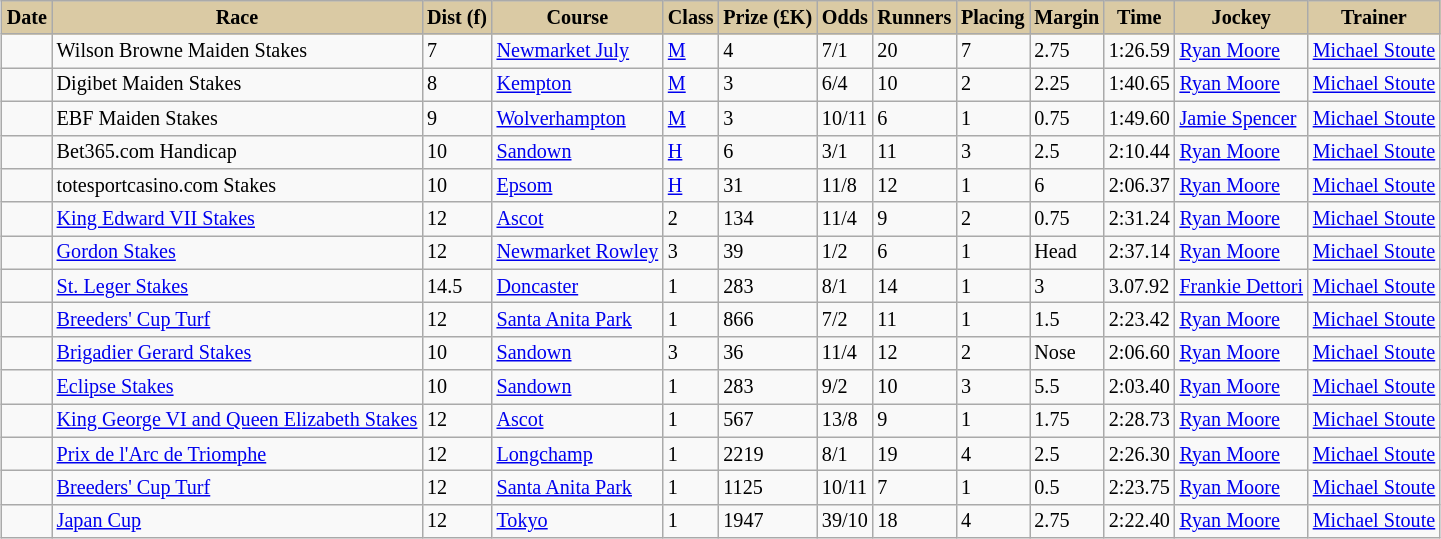<table class = "wikitable sortable" | border="1" cellpadding="1" style=" text-align:centre; margin-left:1em; float:centre ;border-collapse: collapse; font-size:84%">
<tr style="background:#dacaa4; text-align:center;">
<th style="background:#dacaa4;">Date</th>
<th style="background:#dacaa4;">Race</th>
<th style="background:#dacaa4;">Dist (f)</th>
<th style="background:#dacaa4;">Course</th>
<th style="background:#dacaa4;">Class</th>
<th style="background:#dacaa4;">Prize (£K)</th>
<th style="background:#dacaa4;">Odds</th>
<th style="background:#dacaa4;">Runners</th>
<th style="background:#dacaa4;">Placing</th>
<th style="background:#dacaa4;">Margin</th>
<th style="background:#dacaa4;">Time</th>
<th style="background:#dacaa4;">Jockey</th>
<th style="background:#dacaa4;">Trainer</th>
</tr>
<tr>
<td></td>
<td>Wilson Browne Maiden Stakes</td>
<td>7</td>
<td><a href='#'>Newmarket July</a></td>
<td><a href='#'>M</a></td>
<td>4</td>
<td>7/1</td>
<td>20</td>
<td>7</td>
<td>2.75</td>
<td>1:26.59</td>
<td><a href='#'>Ryan Moore</a></td>
<td><a href='#'>Michael Stoute</a></td>
</tr>
<tr>
<td></td>
<td>Digibet Maiden Stakes</td>
<td>8</td>
<td><a href='#'>Kempton</a></td>
<td><a href='#'>M</a></td>
<td>3</td>
<td>6/4</td>
<td>10</td>
<td>2</td>
<td>2.25</td>
<td>1:40.65</td>
<td><a href='#'>Ryan Moore</a></td>
<td><a href='#'>Michael Stoute</a></td>
</tr>
<tr>
<td></td>
<td>EBF Maiden Stakes</td>
<td>9</td>
<td><a href='#'>Wolverhampton</a></td>
<td><a href='#'>M</a></td>
<td>3</td>
<td>10/11</td>
<td>6</td>
<td>1</td>
<td>0.75</td>
<td>1:49.60</td>
<td><a href='#'>Jamie Spencer</a></td>
<td><a href='#'>Michael Stoute</a></td>
</tr>
<tr>
<td></td>
<td>Bet365.com Handicap</td>
<td>10</td>
<td><a href='#'>Sandown</a></td>
<td><a href='#'>H</a></td>
<td>6</td>
<td>3/1</td>
<td>11</td>
<td>3</td>
<td>2.5</td>
<td>2:10.44</td>
<td><a href='#'>Ryan Moore</a></td>
<td><a href='#'>Michael Stoute</a></td>
</tr>
<tr>
<td></td>
<td>totesportcasino.com Stakes</td>
<td>10</td>
<td><a href='#'>Epsom</a></td>
<td><a href='#'>H</a></td>
<td>31</td>
<td>11/8</td>
<td>12</td>
<td>1</td>
<td>6</td>
<td>2:06.37</td>
<td><a href='#'>Ryan Moore</a></td>
<td><a href='#'>Michael Stoute</a></td>
</tr>
<tr>
<td></td>
<td><a href='#'>King Edward VII Stakes</a></td>
<td>12</td>
<td><a href='#'>Ascot</a></td>
<td>2</td>
<td>134</td>
<td>11/4</td>
<td>9</td>
<td>2</td>
<td>0.75</td>
<td>2:31.24</td>
<td><a href='#'>Ryan Moore</a></td>
<td><a href='#'>Michael Stoute</a></td>
</tr>
<tr>
<td></td>
<td><a href='#'>Gordon Stakes</a></td>
<td>12</td>
<td><a href='#'>Newmarket Rowley</a></td>
<td>3</td>
<td>39</td>
<td>1/2</td>
<td>6</td>
<td>1</td>
<td>Head</td>
<td>2:37.14</td>
<td><a href='#'>Ryan Moore</a></td>
<td><a href='#'>Michael Stoute</a></td>
</tr>
<tr>
<td></td>
<td><a href='#'>St. Leger Stakes</a></td>
<td>14.5</td>
<td><a href='#'>Doncaster</a></td>
<td>1</td>
<td>283</td>
<td>8/1</td>
<td>14</td>
<td>1</td>
<td>3</td>
<td>3.07.92</td>
<td><a href='#'>Frankie Dettori</a></td>
<td><a href='#'>Michael Stoute</a></td>
</tr>
<tr>
<td></td>
<td><a href='#'>Breeders' Cup Turf</a></td>
<td>12</td>
<td><a href='#'>Santa Anita Park</a></td>
<td>1</td>
<td>866</td>
<td>7/2</td>
<td>11</td>
<td>1</td>
<td>1.5</td>
<td>2:23.42</td>
<td><a href='#'>Ryan Moore</a></td>
<td><a href='#'>Michael Stoute</a></td>
</tr>
<tr>
<td></td>
<td><a href='#'>Brigadier Gerard Stakes</a></td>
<td>10</td>
<td><a href='#'>Sandown</a></td>
<td>3</td>
<td>36</td>
<td>11/4</td>
<td>12</td>
<td>2</td>
<td>Nose</td>
<td>2:06.60</td>
<td><a href='#'>Ryan Moore</a></td>
<td><a href='#'>Michael Stoute</a></td>
</tr>
<tr>
<td></td>
<td><a href='#'>Eclipse Stakes</a></td>
<td>10</td>
<td><a href='#'>Sandown</a></td>
<td>1</td>
<td>283</td>
<td>9/2</td>
<td>10</td>
<td>3</td>
<td>5.5</td>
<td>2:03.40</td>
<td><a href='#'>Ryan Moore</a></td>
<td><a href='#'>Michael Stoute</a></td>
</tr>
<tr>
<td></td>
<td><a href='#'>King George VI and Queen Elizabeth Stakes</a></td>
<td>12</td>
<td><a href='#'>Ascot</a></td>
<td>1</td>
<td>567</td>
<td>13/8</td>
<td>9</td>
<td>1</td>
<td>1.75</td>
<td>2:28.73</td>
<td><a href='#'>Ryan Moore</a></td>
<td><a href='#'>Michael Stoute</a></td>
</tr>
<tr>
<td></td>
<td><a href='#'>Prix de l'Arc de Triomphe</a></td>
<td>12</td>
<td><a href='#'>Longchamp</a></td>
<td>1</td>
<td>2219</td>
<td>8/1</td>
<td>19</td>
<td>4</td>
<td>2.5</td>
<td>2:26.30</td>
<td><a href='#'>Ryan Moore</a></td>
<td><a href='#'>Michael Stoute</a></td>
</tr>
<tr>
<td></td>
<td><a href='#'>Breeders' Cup Turf</a></td>
<td>12</td>
<td><a href='#'>Santa Anita Park</a></td>
<td>1</td>
<td>1125</td>
<td>10/11</td>
<td>7</td>
<td>1</td>
<td>0.5</td>
<td>2:23.75</td>
<td><a href='#'>Ryan Moore</a></td>
<td><a href='#'>Michael Stoute</a></td>
</tr>
<tr>
<td></td>
<td><a href='#'>Japan Cup</a></td>
<td>12</td>
<td><a href='#'>Tokyo</a></td>
<td>1</td>
<td>1947</td>
<td>39/10</td>
<td>18</td>
<td>4</td>
<td>2.75</td>
<td>2:22.40</td>
<td><a href='#'>Ryan Moore</a></td>
<td><a href='#'>Michael Stoute</a></td>
</tr>
</table>
